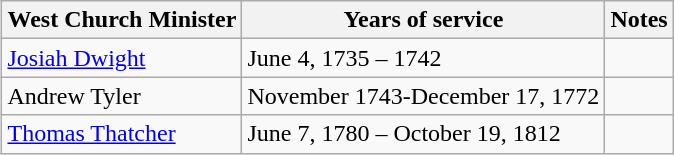<table class="wikitable" style="float: right; margin-left: 1em; ">
<tr>
<th>West Church Minister</th>
<th>Years of service</th>
<th>Notes</th>
</tr>
<tr>
<td><a href='#'>Josiah Dwight</a></td>
<td>June 4, 1735 – 1742</td>
<td></td>
</tr>
<tr>
<td>Andrew Tyler</td>
<td>November 1743-December 17, 1772</td>
<td></td>
</tr>
<tr>
<td><a href='#'>Thomas Thatcher</a></td>
<td>June 7, 1780 – October 19, 1812</td>
<td></td>
</tr>
</table>
